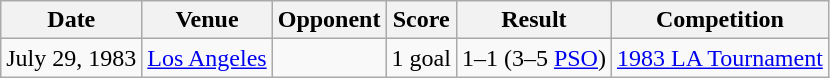<table class="wikitable">
<tr>
<th>Date</th>
<th>Venue</th>
<th>Opponent</th>
<th>Score</th>
<th>Result</th>
<th>Competition</th>
</tr>
<tr>
<td>July 29, 1983</td>
<td> <a href='#'>Los Angeles</a></td>
<td></td>
<td>1 goal</td>
<td>1–1 (3–5 <a href='#'>PSO</a>)</td>
<td><a href='#'>1983 LA Tournament</a></td>
</tr>
</table>
